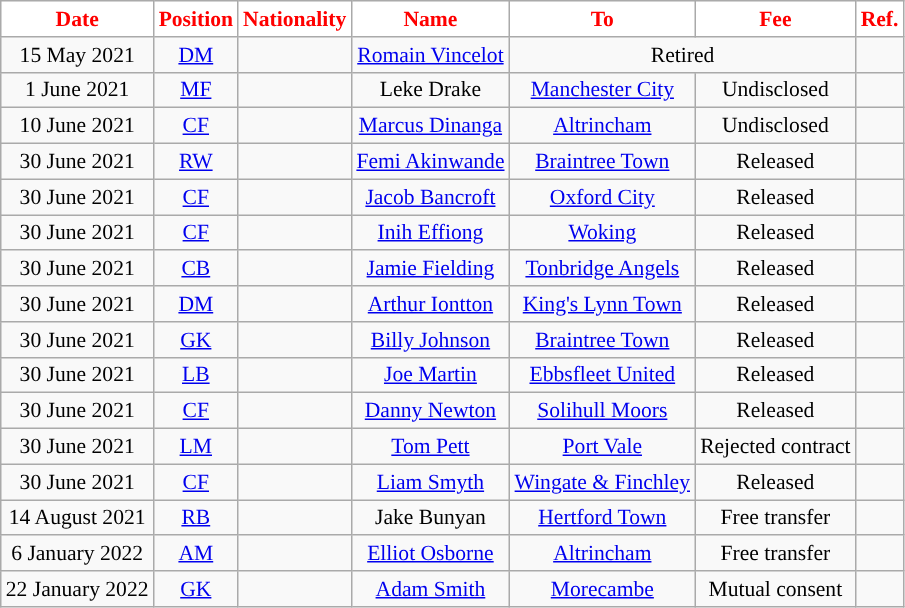<table class="wikitable"  style="text-align:center; font-size:90%; ">
<tr>
<th style="background:white; color:red; ">Date</th>
<th style="background:white; color:red; ">Position</th>
<th style="background:white; color:red; ">Nationality</th>
<th style="background:white; color:red; ">Name</th>
<th style="background:white; color:red; ">To</th>
<th style="background:white; color:red; ">Fee</th>
<th style="background:white; color:red; ">Ref.</th>
</tr>
<tr>
<td>15 May 2021</td>
<td><a href='#'>DM</a></td>
<td></td>
<td><a href='#'>Romain Vincelot</a></td>
<td colspan="2">Retired</td>
<td></td>
</tr>
<tr>
<td>1 June 2021</td>
<td><a href='#'>MF</a></td>
<td></td>
<td>Leke Drake</td>
<td> <a href='#'>Manchester City</a></td>
<td>Undisclosed</td>
<td></td>
</tr>
<tr>
<td>10 June 2021</td>
<td><a href='#'>CF</a></td>
<td></td>
<td><a href='#'>Marcus Dinanga</a></td>
<td> <a href='#'>Altrincham</a></td>
<td>Undisclosed</td>
<td></td>
</tr>
<tr>
<td>30 June 2021</td>
<td><a href='#'>RW</a></td>
<td></td>
<td><a href='#'>Femi Akinwande</a></td>
<td> <a href='#'>Braintree Town</a></td>
<td>Released</td>
<td></td>
</tr>
<tr>
<td>30 June 2021</td>
<td><a href='#'>CF</a></td>
<td></td>
<td><a href='#'>Jacob Bancroft</a></td>
<td> <a href='#'>Oxford City</a></td>
<td>Released</td>
<td></td>
</tr>
<tr>
<td>30 June 2021</td>
<td><a href='#'>CF</a></td>
<td></td>
<td><a href='#'>Inih Effiong</a></td>
<td> <a href='#'>Woking</a></td>
<td>Released</td>
<td></td>
</tr>
<tr>
<td>30 June 2021</td>
<td><a href='#'>CB</a></td>
<td></td>
<td><a href='#'>Jamie Fielding</a></td>
<td> <a href='#'>Tonbridge Angels</a></td>
<td>Released</td>
<td></td>
</tr>
<tr>
<td>30 June 2021</td>
<td><a href='#'>DM</a></td>
<td></td>
<td><a href='#'>Arthur Iontton</a></td>
<td> <a href='#'>King's Lynn Town</a></td>
<td>Released</td>
<td></td>
</tr>
<tr>
<td>30 June 2021</td>
<td><a href='#'>GK</a></td>
<td></td>
<td><a href='#'>Billy Johnson</a></td>
<td> <a href='#'>Braintree Town</a></td>
<td>Released</td>
<td></td>
</tr>
<tr>
<td>30 June 2021</td>
<td><a href='#'>LB</a></td>
<td></td>
<td><a href='#'>Joe Martin</a></td>
<td> <a href='#'>Ebbsfleet United</a></td>
<td>Released</td>
<td></td>
</tr>
<tr>
<td>30 June 2021</td>
<td><a href='#'>CF</a></td>
<td></td>
<td><a href='#'>Danny Newton</a></td>
<td> <a href='#'>Solihull Moors</a></td>
<td>Released</td>
<td></td>
</tr>
<tr>
<td>30 June 2021</td>
<td><a href='#'>LM</a></td>
<td></td>
<td><a href='#'>Tom Pett</a></td>
<td> <a href='#'>Port Vale</a></td>
<td>Rejected contract</td>
<td></td>
</tr>
<tr>
<td>30 June 2021</td>
<td><a href='#'>CF</a></td>
<td></td>
<td><a href='#'>Liam Smyth</a></td>
<td> <a href='#'>Wingate & Finchley</a></td>
<td>Released</td>
<td></td>
</tr>
<tr>
<td>14 August 2021</td>
<td><a href='#'>RB</a></td>
<td></td>
<td>Jake Bunyan</td>
<td> <a href='#'>Hertford Town</a></td>
<td>Free transfer</td>
<td></td>
</tr>
<tr>
<td>6 January 2022</td>
<td><a href='#'>AM</a></td>
<td></td>
<td><a href='#'>Elliot Osborne</a></td>
<td> <a href='#'>Altrincham</a></td>
<td>Free transfer</td>
<td></td>
</tr>
<tr>
<td>22 January 2022</td>
<td><a href='#'>GK</a></td>
<td></td>
<td><a href='#'>Adam Smith</a></td>
<td> <a href='#'>Morecambe</a></td>
<td>Mutual consent</td>
<td></td>
</tr>
</table>
